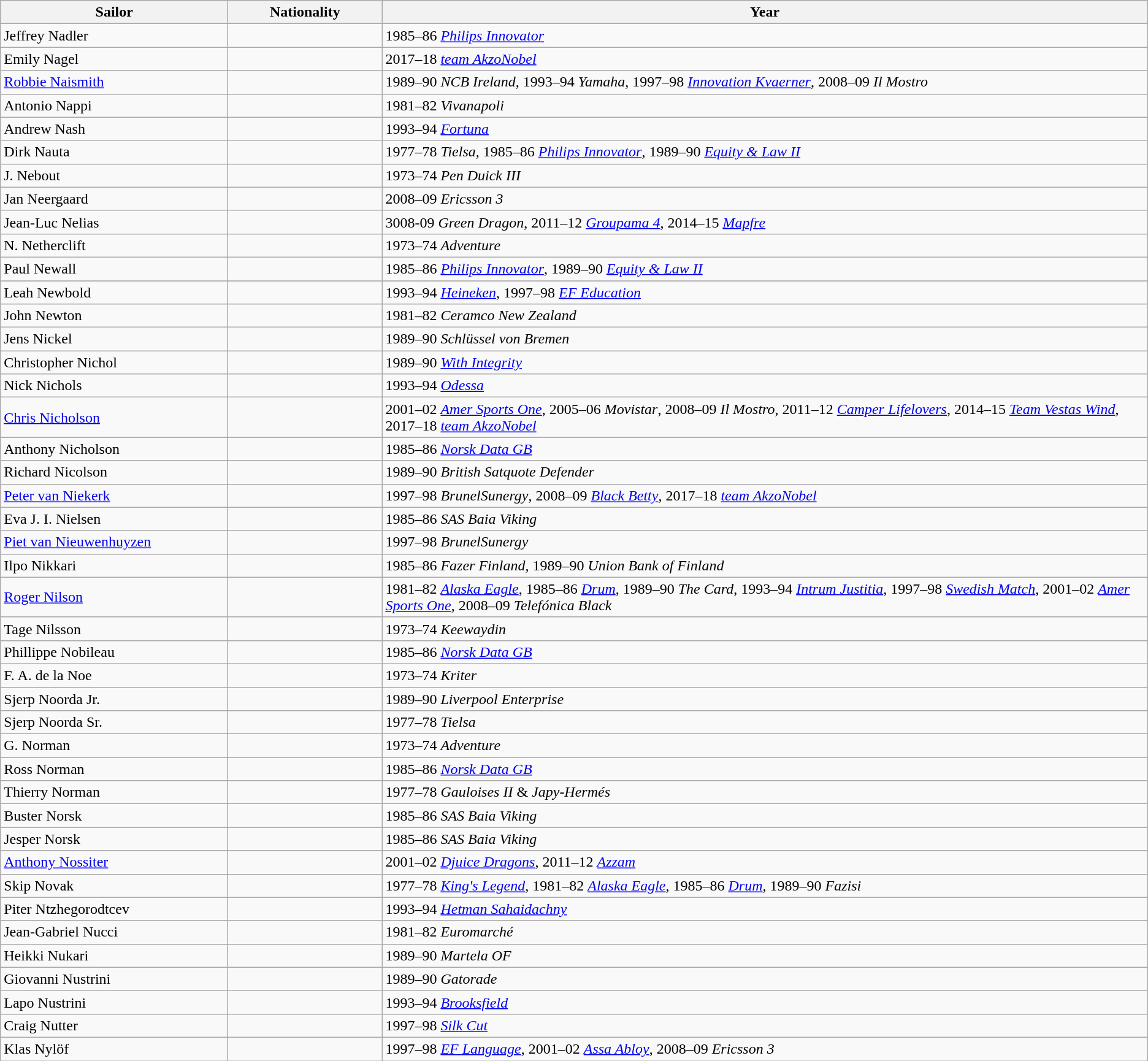<table class=wikitable>
<tr>
<th style="width:15em">Sailor</th>
<th style="width:10em">Nationality</th>
<th>Year</th>
</tr>
<tr>
<td>Jeffrey Nadler</td>
<td></td>
<td>1985–86 <em><a href='#'>Philips Innovator</a></em></td>
</tr>
<tr>
<td>Emily Nagel</td>
<td></td>
<td>2017–18 <em><a href='#'>team AkzoNobel</a></em></td>
</tr>
<tr>
<td><a href='#'>Robbie Naismith</a></td>
<td></td>
<td>1989–90 <em>NCB Ireland</em>, 1993–94 <em>Yamaha</em>, 1997–98 <em><a href='#'>Innovation Kvaerner</a></em>, 2008–09 <em>Il Mostro</em></td>
</tr>
<tr>
<td>Antonio Nappi</td>
<td></td>
<td>1981–82 <em>Vivanapoli</em></td>
</tr>
<tr>
<td>Andrew Nash</td>
<td></td>
<td>1993–94 <em><a href='#'>Fortuna</a></em></td>
</tr>
<tr>
<td>Dirk Nauta</td>
<td></td>
<td>1977–78 <em>Tielsa</em>, 1985–86 <em><a href='#'>Philips Innovator</a></em>, 1989–90 <em><a href='#'>Equity & Law II</a></em></td>
</tr>
<tr>
<td>J. Nebout</td>
<td></td>
<td>1973–74 <em>Pen Duick III</em></td>
</tr>
<tr>
<td>Jan Neergaard</td>
<td></td>
<td>2008–09 <em>Ericsson 3</em></td>
</tr>
<tr>
<td>Jean-Luc Nelias</td>
<td></td>
<td>3008-09 <em>Green Dragon</em>, 2011–12 <em><a href='#'>Groupama 4</a></em>, 2014–15 <em><a href='#'>Mapfre</a></em></td>
</tr>
<tr>
<td>N. Netherclift</td>
<td></td>
<td>1973–74 <em>Adventure</em></td>
</tr>
<tr>
<td>Paul Newall</td>
<td></td>
<td>1985–86 <em><a href='#'>Philips Innovator</a></em>, 1989–90 <em><a href='#'>Equity & Law II</a></em></td>
</tr>
<tr>
</tr>
<tr Paul Newell ||>
</tr>
<tr>
<td>Leah Newbold</td>
<td></td>
<td>1993–94 <em><a href='#'>Heineken</a></em>, 1997–98 <em><a href='#'>EF Education</a></em></td>
</tr>
<tr>
<td>John Newton</td>
<td></td>
<td>1981–82 <em>Ceramco New Zealand</em></td>
</tr>
<tr>
<td>Jens Nickel</td>
<td></td>
<td>1989–90 <em>Schlüssel von Bremen</em></td>
</tr>
<tr>
<td>Christopher Nichol</td>
<td></td>
<td>1989–90 <em><a href='#'>With Integrity</a></em></td>
</tr>
<tr>
<td>Nick Nichols</td>
<td></td>
<td>1993–94 <em><a href='#'>Odessa</a></em></td>
</tr>
<tr>
<td><a href='#'>Chris Nicholson</a></td>
<td></td>
<td>2001–02 <em><a href='#'>Amer Sports One</a></em>, 2005–06 <em>Movistar</em>, 2008–09 <em>Il Mostro</em>, 2011–12 <em><a href='#'>Camper Lifelovers</a></em>, 2014–15 <em><a href='#'>Team Vestas Wind</a></em>, 2017–18 <em><a href='#'>team AkzoNobel</a></em></td>
</tr>
<tr>
<td>Anthony Nicholson</td>
<td></td>
<td>1985–86 <em><a href='#'>Norsk Data GB</a></em></td>
</tr>
<tr>
<td>Richard Nicolson</td>
<td></td>
<td>1989–90 <em>British Satquote Defender</em></td>
</tr>
<tr>
<td><a href='#'>Peter van Niekerk</a></td>
<td></td>
<td>1997–98 <em>BrunelSunergy</em>, 2008–09 <em><a href='#'>Black Betty</a></em>, 2017–18 <em><a href='#'>team AkzoNobel</a></em></td>
</tr>
<tr>
<td>Eva J. I. Nielsen</td>
<td></td>
<td>1985–86 <em>SAS Baia Viking</em></td>
</tr>
<tr>
<td><a href='#'>Piet van Nieuwenhuyzen</a></td>
<td></td>
<td>1997–98 <em>BrunelSunergy</em></td>
</tr>
<tr>
<td>Ilpo Nikkari</td>
<td></td>
<td>1985–86 <em>Fazer Finland</em>, 1989–90 <em>Union Bank of Finland</em></td>
</tr>
<tr>
<td><a href='#'>Roger Nilson</a></td>
<td></td>
<td>1981–82 <em><a href='#'>Alaska Eagle</a></em>, 1985–86 <em><a href='#'>Drum</a></em>, 1989–90 <em>The Card</em>, 1993–94 <em><a href='#'>Intrum Justitia</a></em>, 1997–98 <em><a href='#'>Swedish Match</a></em>, 2001–02 <em><a href='#'>Amer Sports One</a></em>, 2008–09 <em>Telefónica Black</em></td>
</tr>
<tr>
<td>Tage Nilsson</td>
<td></td>
<td>1973–74 <em>Keewaydin</em></td>
</tr>
<tr>
<td>Phillippe Nobileau</td>
<td></td>
<td>1985–86 <em><a href='#'>Norsk Data GB</a></em></td>
</tr>
<tr>
<td>F. A. de la Noe</td>
<td></td>
<td>1973–74 <em>Kriter</em></td>
</tr>
<tr>
<td>Sjerp Noorda Jr.</td>
<td></td>
<td>1989–90 <em>Liverpool Enterprise</em></td>
</tr>
<tr>
<td>Sjerp Noorda Sr.</td>
<td></td>
<td>1977–78 <em>Tielsa</em></td>
</tr>
<tr>
<td>G. Norman</td>
<td></td>
<td>1973–74 <em>Adventure</em></td>
</tr>
<tr>
<td>Ross Norman</td>
<td></td>
<td>1985–86 <em><a href='#'>Norsk Data GB</a></em></td>
</tr>
<tr>
<td>Thierry Norman</td>
<td></td>
<td>1977–78 <em>Gauloises II</em> & <em>Japy-Hermés</em></td>
</tr>
<tr>
<td>Buster Norsk</td>
<td></td>
<td>1985–86 <em>SAS Baia Viking</em></td>
</tr>
<tr>
<td>Jesper Norsk</td>
<td></td>
<td>1985–86 <em>SAS Baia Viking</em></td>
</tr>
<tr>
<td><a href='#'>Anthony Nossiter</a></td>
<td></td>
<td>2001–02 <em><a href='#'>Djuice Dragons</a></em>, 2011–12 <em><a href='#'>Azzam</a></em></td>
</tr>
<tr>
<td>Skip Novak</td>
<td></td>
<td>1977–78 <em><a href='#'>King's Legend</a></em>, 1981–82 <em><a href='#'>Alaska Eagle</a></em>, 1985–86 <em><a href='#'>Drum</a></em>, 1989–90 <em>Fazisi</em></td>
</tr>
<tr>
<td>Piter Ntzhegorodtcev</td>
<td></td>
<td>1993–94 <em><a href='#'>Hetman Sahaidachny</a></em></td>
</tr>
<tr>
<td>Jean-Gabriel Nucci</td>
<td></td>
<td>1981–82 <em>Euromarché</em></td>
</tr>
<tr>
<td>Heikki Nukari</td>
<td></td>
<td>1989–90 <em>Martela OF</em></td>
</tr>
<tr>
<td>Giovanni Nustrini</td>
<td></td>
<td>1989–90 <em>Gatorade</em></td>
</tr>
<tr>
<td>Lapo Nustrini</td>
<td></td>
<td>1993–94 <em><a href='#'>Brooksfield</a></em></td>
</tr>
<tr>
<td>Craig Nutter</td>
<td></td>
<td>1997–98 <em><a href='#'>Silk Cut</a></em></td>
</tr>
<tr>
<td>Klas Nylöf</td>
<td></td>
<td>1997–98 <em><a href='#'>EF Language</a></em>, 2001–02 <em><a href='#'>Assa Abloy</a></em>, 2008–09 <em>Ericsson 3</em></td>
</tr>
</table>
